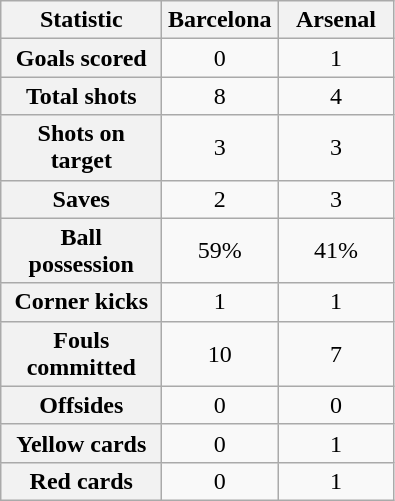<table class="wikitable plainrowheaders" style="text-align:center">
<tr>
<th scope="col" style="width:100px">Statistic</th>
<th scope="col" style="width:70px">Barcelona</th>
<th scope="col" style="width:70px">Arsenal</th>
</tr>
<tr>
<th scope=row>Goals scored</th>
<td>0</td>
<td>1</td>
</tr>
<tr>
<th scope=row>Total shots</th>
<td>8</td>
<td>4</td>
</tr>
<tr>
<th scope=row>Shots on target</th>
<td>3</td>
<td>3</td>
</tr>
<tr>
<th scope=row>Saves</th>
<td>2</td>
<td>3</td>
</tr>
<tr>
<th scope=row>Ball possession</th>
<td>59%</td>
<td>41%</td>
</tr>
<tr>
<th scope=row>Corner kicks</th>
<td>1</td>
<td>1</td>
</tr>
<tr>
<th scope=row>Fouls committed</th>
<td>10</td>
<td>7</td>
</tr>
<tr>
<th scope=row>Offsides</th>
<td>0</td>
<td>0</td>
</tr>
<tr>
<th scope=row>Yellow cards</th>
<td>0</td>
<td>1</td>
</tr>
<tr>
<th scope=row>Red cards</th>
<td>0</td>
<td>1</td>
</tr>
</table>
